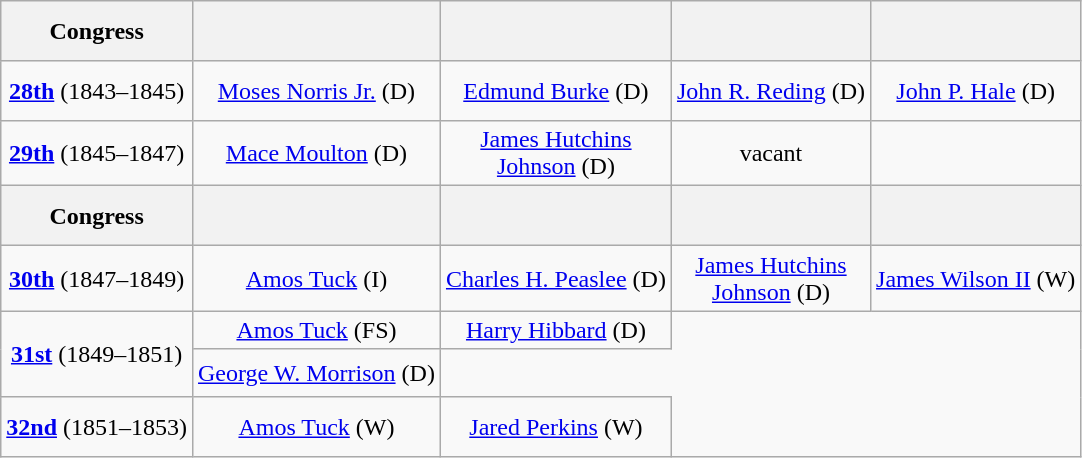<table class=wikitable style="text-align:center">
<tr style="height:2.5em">
<th>Congress</th>
<th></th>
<th></th>
<th></th>
<th></th>
</tr>
<tr style="height:2.5em">
<td><strong><a href='#'>28th</a></strong> (1843–1845)</td>
<td><a href='#'>Moses Norris Jr.</a> (D)</td>
<td><a href='#'>Edmund Burke</a> (D)</td>
<td><a href='#'>John R. Reding</a> (D)</td>
<td><a href='#'>John P. Hale</a> (D)</td>
</tr>
<tr style="height:2.5em">
<td><strong><a href='#'>29th</a></strong> (1845–1847)</td>
<td><a href='#'>Mace Moulton</a> (D)</td>
<td><a href='#'>James Hutchins<br>Johnson</a> (D)</td>
<td>vacant</td>
</tr>
<tr style="height:2.5em">
<th>Congress</th>
<th></th>
<th></th>
<th></th>
<th></th>
</tr>
<tr style="height:2.5em">
<td><strong><a href='#'>30th</a></strong> (1847–1849)</td>
<td><a href='#'>Amos Tuck</a> (I)</td>
<td><a href='#'>Charles H. Peaslee</a> (D)</td>
<td><a href='#'>James Hutchins<br>Johnson</a> (D)</td>
<td><a href='#'>James Wilson II</a> (W)</td>
</tr>
<tr style="height:1.25em">
<td rowspan=2><strong><a href='#'>31st</a></strong> (1849–1851)</td>
<td><a href='#'>Amos Tuck</a> (FS)</td>
<td><a href='#'>Harry Hibbard</a> (D)</td>
</tr>
<tr style="height:2em">
<td><a href='#'>George W. Morrison</a> (D)</td>
</tr>
<tr style="height:2.5em">
<td><strong><a href='#'>32nd</a></strong> (1851–1853)</td>
<td><a href='#'>Amos Tuck</a> (W)</td>
<td><a href='#'>Jared Perkins</a> (W)</td>
</tr>
</table>
